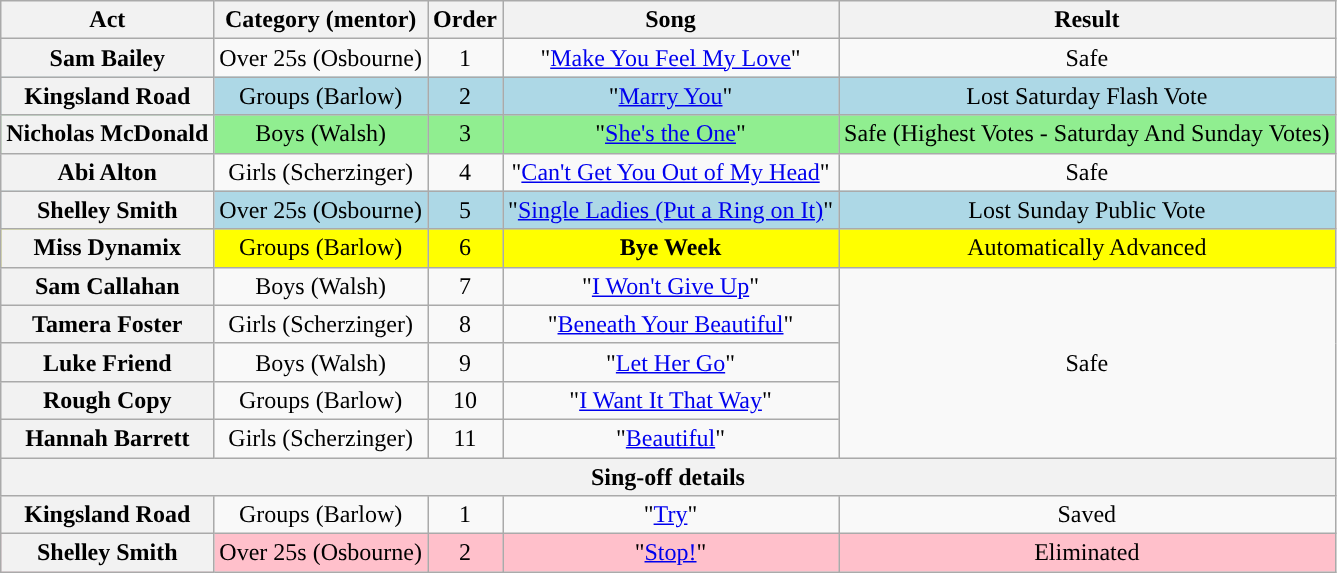<table class="wikitable plainrowheaders" style="text-align:center;">
<tr>
<th scope="col">Act</th>
<th scope="col">Category (mentor)</th>
<th scope="col">Order</th>
<th scope="col">Song</th>
<th scope="col">Result</th>
</tr>
<tr>
<th scope="row">Sam Bailey</th>
<td>Over 25s (Osbourne)</td>
<td>1</td>
<td>"<a href='#'>Make You Feel My Love</a>"</td>
<td>Safe</td>
</tr>
<tr style="background:lightblue;">
<th scope="row">Kingsland Road</th>
<td>Groups (Barlow)</td>
<td>2</td>
<td>"<a href='#'>Marry You</a>"</td>
<td>Lost Saturday Flash Vote</td>
</tr>
<tr style="background:lightgreen;">
<th scope="row">Nicholas McDonald</th>
<td>Boys (Walsh)</td>
<td>3</td>
<td>"<a href='#'>She's the One</a>"</td>
<td>Safe (Highest Votes - Saturday And Sunday Votes)</td>
</tr>
<tr>
<th scope="row">Abi Alton</th>
<td>Girls (Scherzinger)</td>
<td>4</td>
<td>"<a href='#'>Can't Get You Out of My Head</a>"</td>
<td>Safe</td>
</tr>
<tr bgcolor=lightblue>
<th scope="row">Shelley Smith</th>
<td>Over 25s (Osbourne)</td>
<td>5</td>
<td>"<a href='#'>Single Ladies (Put a Ring on It)</a>"</td>
<td>Lost Sunday Public Vote</td>
</tr>
<tr style="background:yellow;">
<th scope="row">Miss Dynamix</th>
<td>Groups (Barlow)</td>
<td>6</td>
<th style="background:yellow;">Bye Week</th>
<td>Automatically Advanced</td>
</tr>
<tr>
<th scope="row">Sam Callahan</th>
<td>Boys (Walsh)</td>
<td>7</td>
<td>"<a href='#'>I Won't Give Up</a>"</td>
<td rowspan=5>Safe</td>
</tr>
<tr>
<th scope="row">Tamera Foster</th>
<td>Girls (Scherzinger)</td>
<td>8</td>
<td>"<a href='#'>Beneath Your Beautiful</a>"</td>
</tr>
<tr>
<th scope="row">Luke Friend</th>
<td>Boys (Walsh)</td>
<td>9</td>
<td>"<a href='#'>Let Her Go</a>"</td>
</tr>
<tr>
<th scope="row">Rough Copy</th>
<td>Groups (Barlow)</td>
<td>10</td>
<td>"<a href='#'>I Want It That Way</a>"</td>
</tr>
<tr>
<th scope="row">Hannah Barrett</th>
<td>Girls (Scherzinger)</td>
<td>11</td>
<td>"<a href='#'>Beautiful</a>"</td>
</tr>
<tr>
<th colspan="5">Sing-off details</th>
</tr>
<tr>
<th scope="row">Kingsland Road</th>
<td>Groups (Barlow)</td>
<td>1</td>
<td>"<a href='#'>Try</a>"</td>
<td>Saved</td>
</tr>
<tr style="background:pink;">
<th scope="row">Shelley Smith</th>
<td>Over 25s (Osbourne)</td>
<td>2</td>
<td>"<a href='#'>Stop!</a>"</td>
<td>Eliminated</td>
</tr>
</table>
